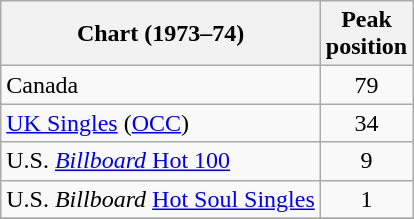<table class="wikitable sortable">
<tr>
<th>Chart (1973–74)</th>
<th>Peak<br>position</th>
</tr>
<tr>
<td>Canada</td>
<td align="center">79</td>
</tr>
<tr>
<td><a href='#'>UK Singles</a> (<a href='#'>OCC</a>)</td>
<td style="text-align:center;">34</td>
</tr>
<tr>
<td>U.S. <a href='#'><em>Billboard</em> Hot 100</a></td>
<td align="center">9</td>
</tr>
<tr>
<td>U.S. <em>Billboard</em> <a href='#'>Hot Soul Singles</a></td>
<td align="center">1</td>
</tr>
<tr>
</tr>
</table>
